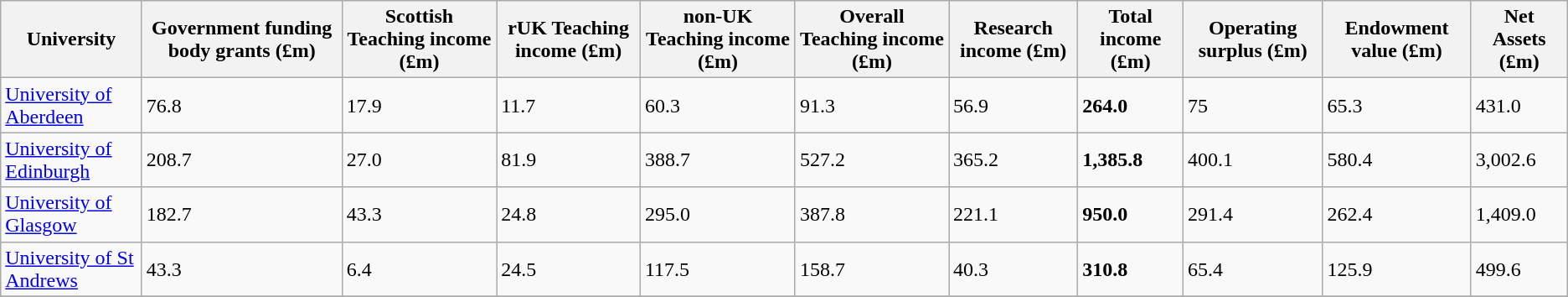<table class="sortable wikitable">
<tr>
<th>University</th>
<th data-sort-type="number">Government funding body grants (£m)</th>
<th data-sort-type="number">Scottish Teaching income (£m)</th>
<th data-sort-type="number">rUK Teaching income (£m)</th>
<th data-sort-type="number">non-UK Teaching income (£m)</th>
<th data-sort-type="number">Overall Teaching income (£m)</th>
<th data-sort-type="number">Research income (£m)</th>
<th data-sort-type="number">Total income (£m)</th>
<th data-sort-type="number">Operating surplus (£m)</th>
<th data-sort-type="number">Endowment value (£m)</th>
<th data-sort-type="number">Net Assets (£m)</th>
</tr>
<tr>
<td><a href='#'>University of Aberdeen</a></td>
<td>76.8</td>
<td>17.9</td>
<td>11.7</td>
<td>60.3</td>
<td>91.3</td>
<td>56.9</td>
<td><strong>264.0</strong></td>
<td>75</td>
<td>65.3</td>
<td>431.0</td>
</tr>
<tr>
<td><a href='#'>University of Edinburgh</a></td>
<td>208.7</td>
<td>27.0</td>
<td>81.9</td>
<td>388.7</td>
<td>527.2</td>
<td>365.2</td>
<td><strong>1,385.8</strong></td>
<td>400.1</td>
<td>580.4</td>
<td>3,002.6</td>
</tr>
<tr>
<td><a href='#'>University of Glasgow</a></td>
<td>182.7</td>
<td>43.3</td>
<td>24.8</td>
<td>295.0</td>
<td>387.8</td>
<td>221.1</td>
<td><strong>950.0</strong></td>
<td>291.4</td>
<td>262.4</td>
<td>1,409.0</td>
</tr>
<tr>
<td><a href='#'>University of St Andrews</a></td>
<td>43.3</td>
<td>6.4</td>
<td>24.5</td>
<td>117.5</td>
<td>158.7</td>
<td>40.3</td>
<td><strong>310.8</strong></td>
<td>65.4</td>
<td>125.9</td>
<td>499.6</td>
</tr>
<tr>
</tr>
</table>
